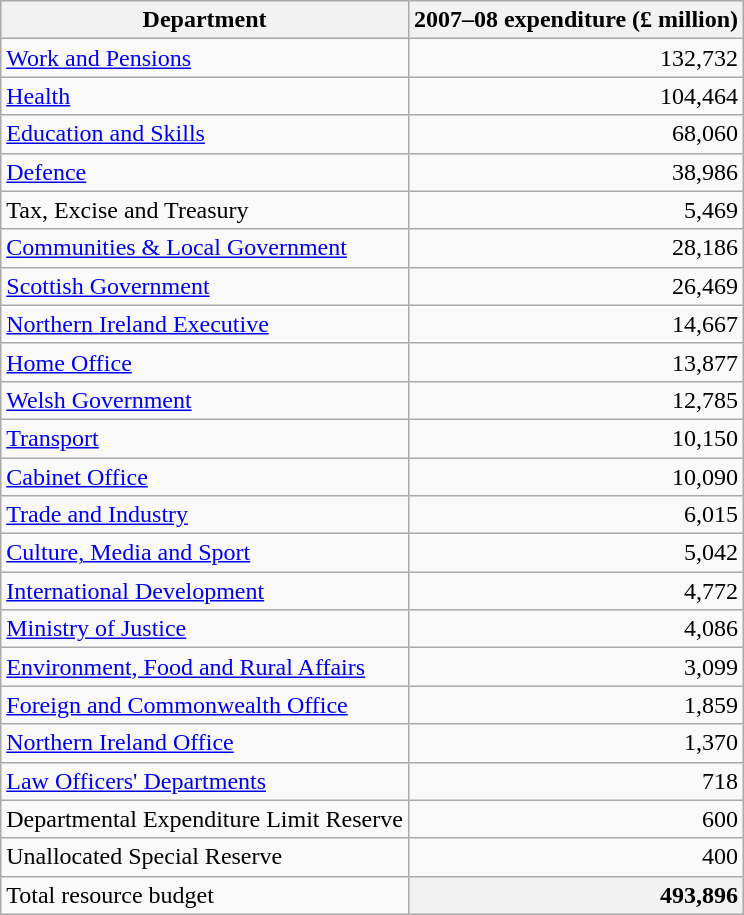<table class="wikitable sortable">
<tr>
<th>Department</th>
<th style="text-align: right">2007–08 expenditure (£ million)</th>
</tr>
<tr>
<td><a href='#'>Work and Pensions</a></td>
<td style="text-align: right">132,732</td>
</tr>
<tr>
<td><a href='#'>Health</a></td>
<td style="text-align: right">104,464</td>
</tr>
<tr>
<td><a href='#'>Education and Skills</a></td>
<td style="text-align: right">68,060</td>
</tr>
<tr>
<td><a href='#'>Defence</a></td>
<td style="text-align: right">38,986</td>
</tr>
<tr>
<td>Tax, Excise and Treasury</td>
<td style="text-align: right">5,469</td>
</tr>
<tr>
<td><a href='#'>Communities & Local Government</a></td>
<td style="text-align: right">28,186</td>
</tr>
<tr>
<td><a href='#'>Scottish Government</a></td>
<td style="text-align: right">26,469</td>
</tr>
<tr>
<td><a href='#'>Northern Ireland Executive</a></td>
<td style="text-align: right">14,667</td>
</tr>
<tr>
<td><a href='#'>Home Office</a></td>
<td style="text-align: right">13,877</td>
</tr>
<tr>
<td><a href='#'>Welsh Government</a></td>
<td style="text-align: right">12,785</td>
</tr>
<tr>
<td><a href='#'>Transport</a></td>
<td style="text-align: right">10,150</td>
</tr>
<tr>
<td><a href='#'>Cabinet Office</a></td>
<td style="text-align: right">10,090</td>
</tr>
<tr>
<td><a href='#'>Trade and Industry</a></td>
<td style="text-align: right">6,015</td>
</tr>
<tr>
<td><a href='#'>Culture, Media and Sport</a></td>
<td style="text-align: right">5,042</td>
</tr>
<tr>
<td><a href='#'>International Development</a></td>
<td style="text-align: right">4,772</td>
</tr>
<tr>
<td><a href='#'>Ministry of Justice</a></td>
<td style="text-align: right">4,086</td>
</tr>
<tr>
<td><a href='#'>Environment, Food and Rural Affairs</a></td>
<td style="text-align: right">3,099</td>
</tr>
<tr>
<td><a href='#'>Foreign and Commonwealth Office</a></td>
<td style="text-align: right">1,859</td>
</tr>
<tr>
<td><a href='#'>Northern Ireland Office</a></td>
<td style="text-align: right">1,370</td>
</tr>
<tr>
<td><a href='#'>Law Officers' Departments</a></td>
<td style="text-align: right">718</td>
</tr>
<tr>
<td>Departmental Expenditure Limit Reserve</td>
<td style="text-align: right">600</td>
</tr>
<tr>
<td>Unallocated Special Reserve</td>
<td style="text-align: right">400</td>
</tr>
<tr class="sortbottom">
<td style="text-align: left">Total resource budget</td>
<th style="text-align: right">493,896</th>
</tr>
</table>
